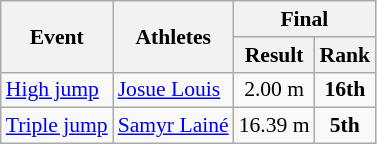<table class="wikitable" border="1" style="font-size:90%">
<tr>
<th rowspan=2>Event</th>
<th rowspan=2>Athletes</th>
<th colspan=2>Final</th>
</tr>
<tr>
<th>Result</th>
<th>Rank</th>
</tr>
<tr>
<td><a href='#'>High jump</a></td>
<td><a href='#'>Josue Louis</a></td>
<td align=center>2.00 m</td>
<td align=center><strong>16th</strong></td>
</tr>
<tr>
<td><a href='#'>Triple jump</a></td>
<td><a href='#'>Samyr Lainé</a></td>
<td align=center>16.39 m</td>
<td align=center><strong>5th</strong></td>
</tr>
</table>
